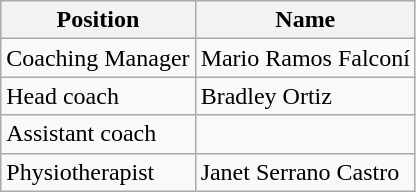<table class=wikitable>
<tr>
<th>Position</th>
<th>Name</th>
</tr>
<tr>
<td>Coaching Manager</td>
<td>Mario Ramos Falconí</td>
</tr>
<tr>
<td>Head coach</td>
<td>Bradley Ortiz</td>
</tr>
<tr>
<td>Assistant coach</td>
<td></td>
</tr>
<tr>
<td>Physiotherapist</td>
<td>Janet Serrano Castro</td>
</tr>
</table>
